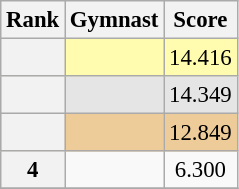<table class="wikitable sortable" style="text-align:center; font-size:95%">
<tr>
<th scope=col>Rank</th>
<th scope=col>Gymnast</th>
<th scope=col>Score</th>
</tr>
<tr bgcolor=fffcaf>
<th scope=row style="text-align:center"></th>
<td align=left></td>
<td>14.416</td>
</tr>
<tr bgcolor=e5e5e5>
<th scope=row style="text-align:center"></th>
<td align=left></td>
<td>14.349</td>
</tr>
<tr bgcolor=eecc99>
<th scope=row style="text-align:center"></th>
<td align=left></td>
<td>12.849</td>
</tr>
<tr>
<th>4</th>
<td align=left></td>
<td>6.300</td>
</tr>
<tr>
</tr>
</table>
